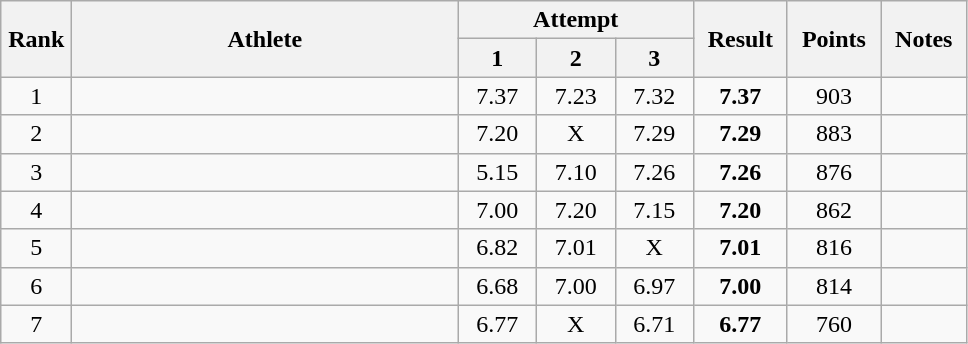<table class="wikitable" style="text-align:center">
<tr>
<th rowspan=2 width=40>Rank</th>
<th rowspan=2 width=250>Athlete</th>
<th colspan=3>Attempt</th>
<th rowspan=2 width=55>Result</th>
<th rowspan=2 width=55>Points</th>
<th rowspan=2 width=50>Notes</th>
</tr>
<tr>
<th width=45>1</th>
<th width=45>2</th>
<th width=45>3</th>
</tr>
<tr>
<td>1</td>
<td align="left"></td>
<td>7.37</td>
<td>7.23</td>
<td>7.32</td>
<td><strong>7.37</strong></td>
<td>903</td>
<td></td>
</tr>
<tr>
<td>2</td>
<td align="left"></td>
<td>7.20</td>
<td>X</td>
<td>7.29</td>
<td><strong>7.29</strong></td>
<td>883</td>
<td></td>
</tr>
<tr>
<td>3</td>
<td align="left"></td>
<td>5.15</td>
<td>7.10</td>
<td>7.26</td>
<td><strong>7.26</strong></td>
<td>876</td>
<td></td>
</tr>
<tr>
<td>4</td>
<td align="left"></td>
<td>7.00</td>
<td>7.20</td>
<td>7.15</td>
<td><strong>7.20</strong></td>
<td>862</td>
<td></td>
</tr>
<tr>
<td>5</td>
<td align="left"></td>
<td>6.82</td>
<td>7.01</td>
<td>X</td>
<td><strong>7.01</strong></td>
<td>816</td>
<td></td>
</tr>
<tr>
<td>6</td>
<td align="left"></td>
<td>6.68</td>
<td>7.00</td>
<td>6.97</td>
<td><strong>7.00</strong></td>
<td>814</td>
<td></td>
</tr>
<tr>
<td>7</td>
<td align="left"></td>
<td>6.77</td>
<td>X</td>
<td>6.71</td>
<td><strong>6.77</strong></td>
<td>760</td>
<td></td>
</tr>
</table>
